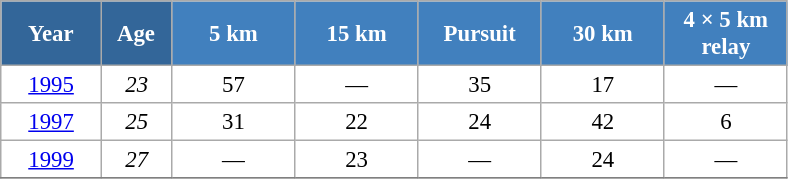<table class="wikitable" style="font-size:95%; text-align:center; border:grey solid 1px; border-collapse:collapse; background:#ffffff;">
<tr>
<th style="background-color:#369; color:white; width:60px;"> Year </th>
<th style="background-color:#369; color:white; width:40px;"> Age </th>
<th style="background-color:#4180be; color:white; width:75px;"> 5 km </th>
<th style="background-color:#4180be; color:white; width:75px;"> 15 km </th>
<th style="background-color:#4180be; color:white; width:75px;"> Pursuit </th>
<th style="background-color:#4180be; color:white; width:75px;"> 30 km </th>
<th style="background-color:#4180be; color:white; width:75px;"> 4 × 5 km <br> relay </th>
</tr>
<tr>
<td><a href='#'>1995</a></td>
<td><em>23</em></td>
<td>57</td>
<td>—</td>
<td>35</td>
<td>17</td>
<td>—</td>
</tr>
<tr>
<td><a href='#'>1997</a></td>
<td><em>25</em></td>
<td>31</td>
<td>22</td>
<td>24</td>
<td>42</td>
<td>6</td>
</tr>
<tr>
<td><a href='#'>1999</a></td>
<td><em>27</em></td>
<td>—</td>
<td>23</td>
<td>—</td>
<td>24</td>
<td>—</td>
</tr>
<tr>
</tr>
</table>
